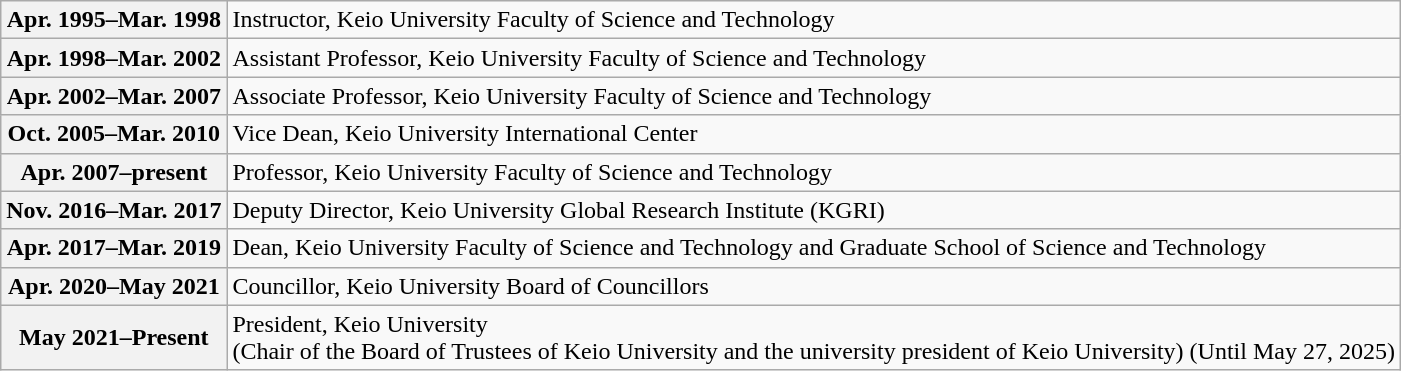<table class="wikitable">
<tr>
<th>Apr. 1995–Mar. 1998</th>
<td>Instructor, Keio University Faculty of Science and Technology</td>
</tr>
<tr>
<th>Apr. 1998–Mar. 2002</th>
<td>Assistant Professor, Keio University Faculty of Science and Technology</td>
</tr>
<tr>
<th>Apr. 2002–Mar. 2007</th>
<td>Associate Professor, Keio University Faculty of Science and Technology</td>
</tr>
<tr>
<th>Oct. 2005–Mar. 2010</th>
<td>Vice Dean, Keio University International Center</td>
</tr>
<tr>
<th>Apr. 2007–present</th>
<td>Professor, Keio University Faculty of Science and Technology</td>
</tr>
<tr>
<th>Nov. 2016–Mar. 2017</th>
<td>Deputy Director, Keio University Global Research Institute (KGRI)</td>
</tr>
<tr>
<th>Apr. 2017–Mar. 2019</th>
<td>Dean, Keio University Faculty of Science and Technology and Graduate School of Science and Technology</td>
</tr>
<tr>
<th>Apr. 2020–May 2021</th>
<td>Councillor, Keio University Board of Councillors</td>
</tr>
<tr>
<th>May 2021–Present</th>
<td>President, Keio University<br>(Chair of the Board of Trustees of Keio University and the university president of Keio University) 
(Until May 27, 2025)</td>
</tr>
</table>
